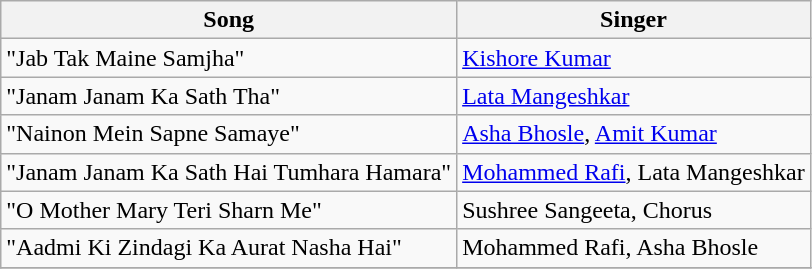<table class="wikitable">
<tr>
<th>Song</th>
<th>Singer</th>
</tr>
<tr>
<td>"Jab Tak Maine Samjha"</td>
<td><a href='#'>Kishore Kumar</a></td>
</tr>
<tr>
<td>"Janam Janam Ka Sath Tha"</td>
<td><a href='#'>Lata Mangeshkar</a></td>
</tr>
<tr>
<td>"Nainon Mein Sapne Samaye"</td>
<td><a href='#'>Asha Bhosle</a>, <a href='#'>Amit Kumar</a></td>
</tr>
<tr>
<td>"Janam Janam Ka Sath Hai Tumhara Hamara"</td>
<td><a href='#'>Mohammed Rafi</a>, Lata Mangeshkar</td>
</tr>
<tr>
<td>"O Mother Mary Teri Sharn Me"</td>
<td>Sushree Sangeeta, Chorus</td>
</tr>
<tr>
<td>"Aadmi Ki Zindagi Ka Aurat Nasha Hai"</td>
<td>Mohammed Rafi, Asha Bhosle</td>
</tr>
<tr>
</tr>
</table>
